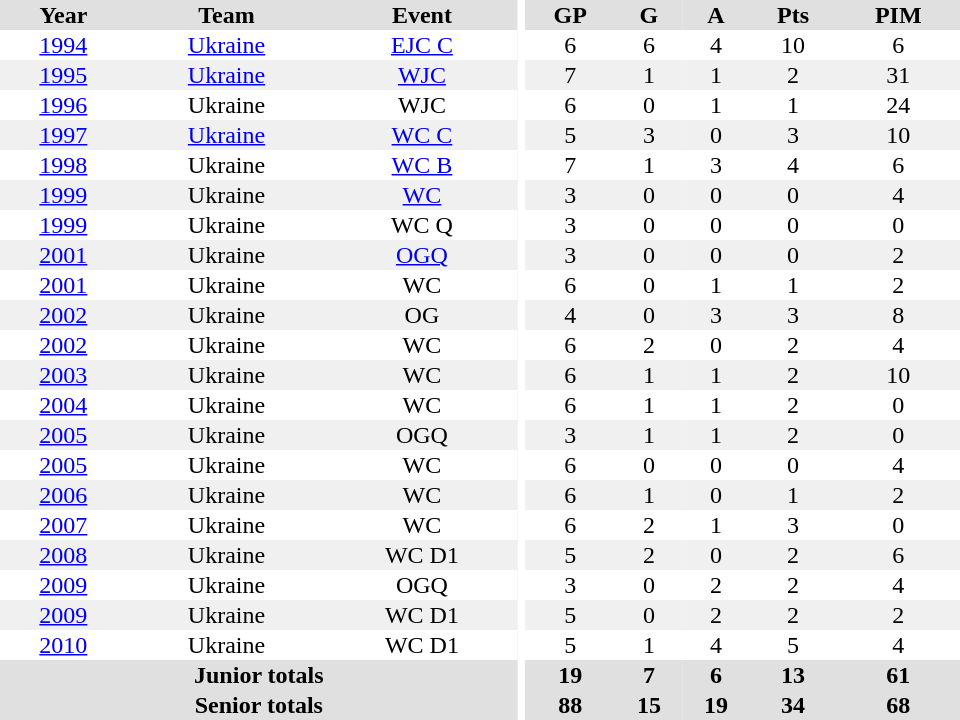<table border="0" cellpadding="1" cellspacing="0" style="text-align:center; width:40em">
<tr bgcolor="#e0e0e0">
<th>Year</th>
<th>Team</th>
<th>Event</th>
<th rowspan="99" bgcolor="#ffffff"></th>
<th>GP</th>
<th>G</th>
<th>A</th>
<th>Pts</th>
<th>PIM</th>
</tr>
<tr>
<td><a href='#'>1994</a></td>
<td><a href='#'>Ukraine</a></td>
<td><a href='#'>EJC C</a></td>
<td>6</td>
<td>6</td>
<td>4</td>
<td>10</td>
<td>6</td>
</tr>
<tr bgcolor="#f0f0f0">
<td><a href='#'>1995</a></td>
<td><a href='#'>Ukraine</a></td>
<td><a href='#'>WJC</a></td>
<td>7</td>
<td>1</td>
<td>1</td>
<td>2</td>
<td>31</td>
</tr>
<tr>
<td><a href='#'>1996</a></td>
<td>Ukraine</td>
<td>WJC</td>
<td>6</td>
<td>0</td>
<td>1</td>
<td>1</td>
<td>24</td>
</tr>
<tr bgcolor="#f0f0f0">
<td><a href='#'>1997</a></td>
<td><a href='#'>Ukraine</a></td>
<td><a href='#'>WC C</a></td>
<td>5</td>
<td>3</td>
<td>0</td>
<td>3</td>
<td>10</td>
</tr>
<tr>
<td><a href='#'>1998</a></td>
<td>Ukraine</td>
<td><a href='#'>WC B</a></td>
<td>7</td>
<td>1</td>
<td>3</td>
<td>4</td>
<td>6</td>
</tr>
<tr bgcolor="#f0f0f0">
<td><a href='#'>1999</a></td>
<td>Ukraine</td>
<td><a href='#'>WC</a></td>
<td>3</td>
<td>0</td>
<td>0</td>
<td>0</td>
<td>4</td>
</tr>
<tr>
<td><a href='#'>1999</a></td>
<td>Ukraine</td>
<td>WC Q</td>
<td>3</td>
<td>0</td>
<td>0</td>
<td>0</td>
<td>0</td>
</tr>
<tr bgcolor="#f0f0f0">
<td><a href='#'>2001</a></td>
<td>Ukraine</td>
<td><a href='#'>OGQ</a></td>
<td>3</td>
<td>0</td>
<td>0</td>
<td>0</td>
<td>2</td>
</tr>
<tr>
<td><a href='#'>2001</a></td>
<td>Ukraine</td>
<td>WC</td>
<td>6</td>
<td>0</td>
<td>1</td>
<td>1</td>
<td>2</td>
</tr>
<tr bgcolor="#f0f0f0">
<td><a href='#'>2002</a></td>
<td>Ukraine</td>
<td>OG</td>
<td>4</td>
<td>0</td>
<td>3</td>
<td>3</td>
<td>8</td>
</tr>
<tr>
<td><a href='#'>2002</a></td>
<td>Ukraine</td>
<td>WC</td>
<td>6</td>
<td>2</td>
<td>0</td>
<td>2</td>
<td>4</td>
</tr>
<tr bgcolor="#f0f0f0">
<td><a href='#'>2003</a></td>
<td>Ukraine</td>
<td>WC</td>
<td>6</td>
<td>1</td>
<td>1</td>
<td>2</td>
<td>10</td>
</tr>
<tr>
<td><a href='#'>2004</a></td>
<td>Ukraine</td>
<td>WC</td>
<td>6</td>
<td>1</td>
<td>1</td>
<td>2</td>
<td>0</td>
</tr>
<tr bgcolor="#f0f0f0">
<td><a href='#'>2005</a></td>
<td>Ukraine</td>
<td>OGQ</td>
<td>3</td>
<td>1</td>
<td>1</td>
<td>2</td>
<td>0</td>
</tr>
<tr>
<td><a href='#'>2005</a></td>
<td>Ukraine</td>
<td>WC</td>
<td>6</td>
<td>0</td>
<td>0</td>
<td>0</td>
<td>4</td>
</tr>
<tr bgcolor="#f0f0f0">
<td><a href='#'>2006</a></td>
<td>Ukraine</td>
<td>WC</td>
<td>6</td>
<td>1</td>
<td>0</td>
<td>1</td>
<td>2</td>
</tr>
<tr>
<td><a href='#'>2007</a></td>
<td>Ukraine</td>
<td>WC</td>
<td>6</td>
<td>2</td>
<td>1</td>
<td>3</td>
<td>0</td>
</tr>
<tr bgcolor="#f0f0f0">
<td><a href='#'>2008</a></td>
<td>Ukraine</td>
<td>WC D1</td>
<td>5</td>
<td>2</td>
<td>0</td>
<td>2</td>
<td>6</td>
</tr>
<tr>
<td><a href='#'>2009</a></td>
<td>Ukraine</td>
<td>OGQ</td>
<td>3</td>
<td>0</td>
<td>2</td>
<td>2</td>
<td>4</td>
</tr>
<tr bgcolor="#f0f0f0">
<td><a href='#'>2009</a></td>
<td>Ukraine</td>
<td>WC D1</td>
<td>5</td>
<td>0</td>
<td>2</td>
<td>2</td>
<td>2</td>
</tr>
<tr>
<td><a href='#'>2010</a></td>
<td>Ukraine</td>
<td>WC D1</td>
<td>5</td>
<td>1</td>
<td>4</td>
<td>5</td>
<td>4</td>
</tr>
<tr bgcolor="#e0e0e0">
<th colspan="3">Junior totals</th>
<th>19</th>
<th>7</th>
<th>6</th>
<th>13</th>
<th>61</th>
</tr>
<tr bgcolor="#e0e0e0">
<th colspan="3">Senior totals</th>
<th>88</th>
<th>15</th>
<th>19</th>
<th>34</th>
<th>68</th>
</tr>
</table>
